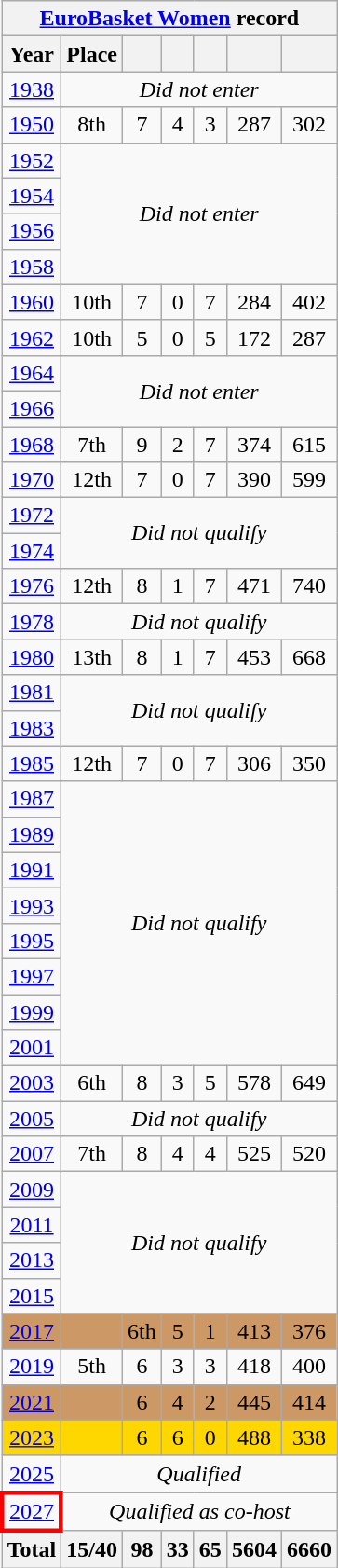<table class="wikitable" style="text-align: center;">
<tr>
<th colspan=8><a href='#'>EuroBasket Women</a> record</th>
</tr>
<tr>
<th>Year</th>
<th>Place</th>
<th></th>
<th></th>
<th></th>
<th></th>
<th></th>
</tr>
<tr>
<td> <a href='#'>1938</a></td>
<td colspan=6><em>Did not enter</em></td>
</tr>
<tr>
<td> <a href='#'>1950</a></td>
<td>8th</td>
<td>7</td>
<td>4</td>
<td>3</td>
<td>287</td>
<td>302</td>
</tr>
<tr>
<td> <a href='#'>1952</a></td>
<td colspan=6 rowspan=4><em>Did not enter</em></td>
</tr>
<tr>
<td> <a href='#'>1954</a></td>
</tr>
<tr>
<td> <a href='#'>1956</a></td>
</tr>
<tr>
<td> <a href='#'>1958</a></td>
</tr>
<tr>
<td> <a href='#'>1960</a></td>
<td>10th</td>
<td>7</td>
<td>0</td>
<td>7</td>
<td>284</td>
<td>402</td>
</tr>
<tr>
<td> <a href='#'>1962</a></td>
<td>10th</td>
<td>5</td>
<td>0</td>
<td>5</td>
<td>172</td>
<td>287</td>
</tr>
<tr>
<td> <a href='#'>1964</a></td>
<td colspan=6 rowspan=2><em>Did not enter</em></td>
</tr>
<tr>
<td> <a href='#'>1966</a></td>
</tr>
<tr>
<td> <a href='#'>1968</a></td>
<td>7th</td>
<td>9</td>
<td>2</td>
<td>7</td>
<td>374</td>
<td>615</td>
</tr>
<tr>
<td> <a href='#'>1970</a></td>
<td>12th</td>
<td>7</td>
<td>0</td>
<td>7</td>
<td>390</td>
<td>599</td>
</tr>
<tr>
<td> <a href='#'>1972</a></td>
<td colspan=6 rowspan=2><em>Did not qualify</em></td>
</tr>
<tr>
<td> <a href='#'>1974</a></td>
</tr>
<tr>
<td> <a href='#'>1976</a></td>
<td>12th</td>
<td>8</td>
<td>1</td>
<td>7</td>
<td>471</td>
<td>740</td>
</tr>
<tr>
<td> <a href='#'>1978</a></td>
<td colspan=6><em>Did not qualify</em></td>
</tr>
<tr>
<td> <a href='#'>1980</a></td>
<td>13th</td>
<td>8</td>
<td>1</td>
<td>7</td>
<td>453</td>
<td>668</td>
</tr>
<tr>
<td> <a href='#'>1981</a></td>
<td colspan=6 rowspan=2><em>Did not qualify</em></td>
</tr>
<tr>
<td> <a href='#'>1983</a></td>
</tr>
<tr>
<td> <a href='#'>1985</a></td>
<td>12th</td>
<td>7</td>
<td>0</td>
<td>7</td>
<td>306</td>
<td>350</td>
</tr>
<tr>
<td> <a href='#'>1987</a></td>
<td colspan=6 rowspan=8><em>Did not qualify</em></td>
</tr>
<tr>
<td> <a href='#'>1989</a></td>
</tr>
<tr>
<td> <a href='#'>1991</a></td>
</tr>
<tr>
<td> <a href='#'>1993</a></td>
</tr>
<tr>
<td> <a href='#'>1995</a></td>
</tr>
<tr>
<td> <a href='#'>1997</a></td>
</tr>
<tr>
<td> <a href='#'>1999</a></td>
</tr>
<tr>
<td> <a href='#'>2001</a></td>
</tr>
<tr>
<td> <a href='#'>2003</a></td>
<td>6th</td>
<td>8</td>
<td>3</td>
<td>5</td>
<td>578</td>
<td>649</td>
</tr>
<tr>
<td> <a href='#'>2005</a></td>
<td colspan=6><em>Did not qualify</em></td>
</tr>
<tr>
<td> <a href='#'>2007</a></td>
<td>7th</td>
<td>8</td>
<td>4</td>
<td>4</td>
<td>525</td>
<td>520</td>
</tr>
<tr>
<td> <a href='#'>2009</a></td>
<td colspan=6 rowspan=4><em>Did not qualify</em></td>
</tr>
<tr>
<td> <a href='#'>2011</a></td>
</tr>
<tr>
<td> <a href='#'>2013</a></td>
</tr>
<tr>
<td> <a href='#'>2015</a></td>
</tr>
<tr bgcolor=cc9966>
<td> <a href='#'>2017</a></td>
<td></td>
<td>6th</td>
<td>5</td>
<td>1</td>
<td>413</td>
<td>376</td>
</tr>
<tr>
<td> <a href='#'>2019</a></td>
<td>5th</td>
<td>6</td>
<td>3</td>
<td>3</td>
<td>418</td>
<td>400</td>
</tr>
<tr bgcolor=cc9966>
<td> <a href='#'>2021</a></td>
<td></td>
<td>6</td>
<td>4</td>
<td>2</td>
<td>445</td>
<td>414</td>
</tr>
<tr bgcolor=gold>
<td> <a href='#'>2023</a></td>
<td></td>
<td>6</td>
<td>6</td>
<td>0</td>
<td>488</td>
<td>338</td>
</tr>
<tr>
<td> <a href='#'>2025</a></td>
<td colspan=6><em>Qualified</em></td>
</tr>
<tr>
<td style="border: 3px solid red"> <a href='#'>2027</a></td>
<td colspan=6><em>Qualified as co-host</em></td>
</tr>
<tr>
<th>Total</th>
<th>15/40</th>
<th>98</th>
<th>33</th>
<th>65</th>
<th>5604</th>
<th>6660</th>
</tr>
</table>
